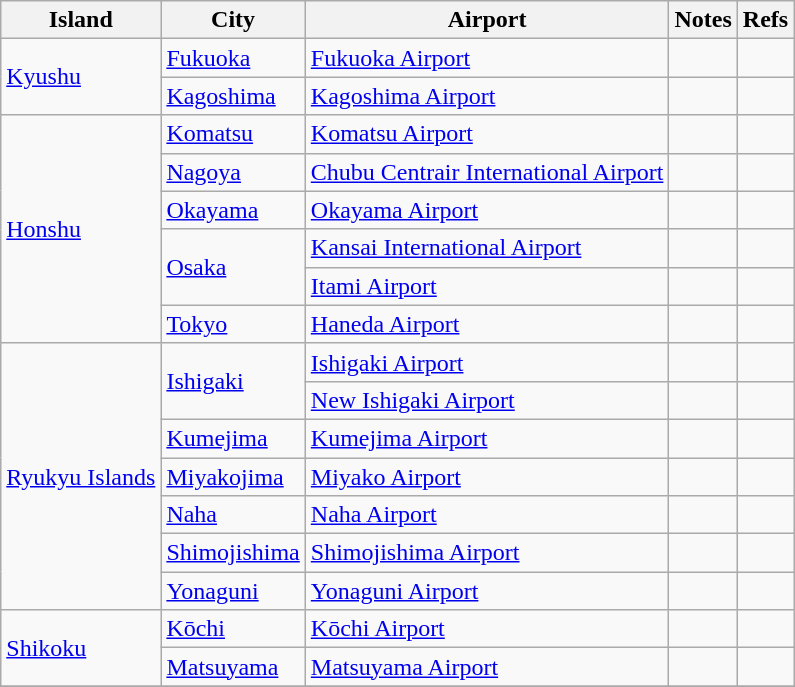<table class="sortable wikitable">
<tr>
<th>Island</th>
<th>City</th>
<th>Airport</th>
<th>Notes</th>
<th>Refs</th>
</tr>
<tr>
<td rowspan="2"><a href='#'>Kyushu</a></td>
<td><a href='#'>Fukuoka</a></td>
<td><a href='#'>Fukuoka Airport</a></td>
<td align=center></td>
<td align=center></td>
</tr>
<tr>
<td><a href='#'>Kagoshima</a></td>
<td><a href='#'>Kagoshima Airport</a></td>
<td></td>
<td align=center></td>
</tr>
<tr>
<td rowspan="6"><a href='#'>Honshu</a></td>
<td><a href='#'>Komatsu</a></td>
<td><a href='#'>Komatsu Airport</a></td>
<td align=center></td>
<td align=center></td>
</tr>
<tr>
<td><a href='#'>Nagoya</a></td>
<td><a href='#'>Chubu Centrair International Airport</a></td>
<td align=center></td>
<td align=center></td>
</tr>
<tr>
<td><a href='#'>Okayama</a></td>
<td><a href='#'>Okayama Airport</a></td>
<td align=center></td>
<td align=center></td>
</tr>
<tr>
<td rowspan="2"><a href='#'>Osaka</a></td>
<td><a href='#'>Kansai International Airport</a></td>
<td align=center></td>
<td align=center></td>
</tr>
<tr>
<td><a href='#'>Itami Airport</a></td>
<td></td>
<td align=center></td>
</tr>
<tr>
<td><a href='#'>Tokyo</a></td>
<td><a href='#'>Haneda Airport</a></td>
<td></td>
<td align=center></td>
</tr>
<tr>
<td rowspan="7"><a href='#'>Ryukyu Islands</a></td>
<td rowspan="2"><a href='#'>Ishigaki</a></td>
<td><a href='#'>Ishigaki Airport</a></td>
<td></td>
<td align=center></td>
</tr>
<tr>
<td><a href='#'>New Ishigaki Airport</a></td>
<td></td>
<td align=center></td>
</tr>
<tr>
<td><a href='#'>Kumejima</a></td>
<td><a href='#'>Kumejima Airport</a></td>
<td align=center></td>
<td align=center></td>
</tr>
<tr>
<td><a href='#'>Miyakojima</a></td>
<td><a href='#'>Miyako Airport</a></td>
<td align=center></td>
<td align=center></td>
</tr>
<tr>
<td><a href='#'>Naha</a></td>
<td><a href='#'>Naha Airport</a></td>
<td></td>
<td align=center></td>
</tr>
<tr>
<td><a href='#'>Shimojishima</a></td>
<td><a href='#'>Shimojishima Airport</a></td>
<td></td>
<td align=center></td>
</tr>
<tr>
<td><a href='#'>Yonaguni</a></td>
<td><a href='#'>Yonaguni Airport</a></td>
<td></td>
<td align=center></td>
</tr>
<tr>
<td rowspan="2"><a href='#'>Shikoku</a></td>
<td><a href='#'>Kōchi</a></td>
<td><a href='#'>Kōchi Airport</a></td>
<td></td>
<td align=center></td>
</tr>
<tr>
<td><a href='#'>Matsuyama</a></td>
<td><a href='#'>Matsuyama Airport</a></td>
<td></td>
<td align=center></td>
</tr>
<tr>
</tr>
</table>
